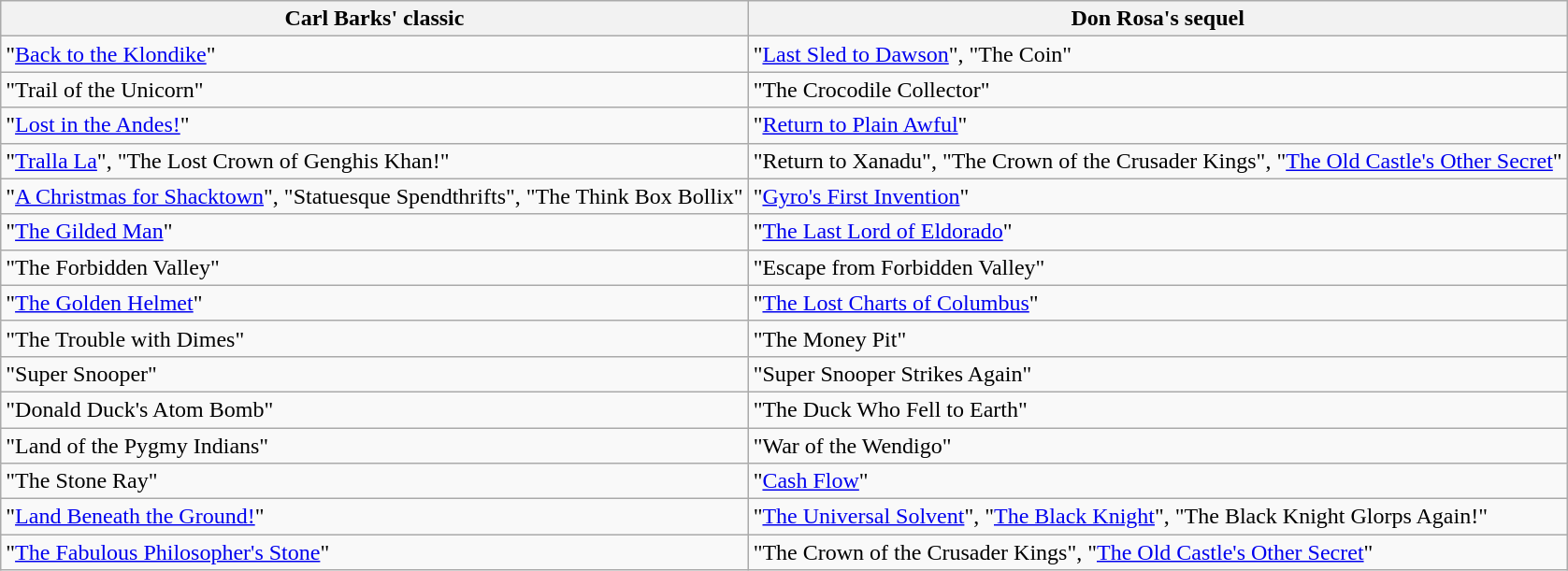<table class="wikitable">
<tr>
<th>Carl Barks' classic</th>
<th>Don Rosa's sequel</th>
</tr>
<tr>
<td>"<a href='#'>Back to the Klondike</a>"</td>
<td>"<a href='#'>Last Sled to Dawson</a>", "The Coin"</td>
</tr>
<tr>
<td>"Trail of the Unicorn"</td>
<td>"The Crocodile Collector"</td>
</tr>
<tr>
<td>"<a href='#'>Lost in the Andes!</a>"</td>
<td>"<a href='#'>Return to Plain Awful</a>"</td>
</tr>
<tr>
<td>"<a href='#'>Tralla La</a>", "The Lost Crown of Genghis Khan!"</td>
<td>"Return to Xanadu", "The Crown of the Crusader Kings", "<a href='#'>The Old Castle's Other Secret</a>"</td>
</tr>
<tr>
<td>"<a href='#'>A Christmas for Shacktown</a>", "Statuesque Spendthrifts", "The Think Box Bollix"</td>
<td>"<a href='#'>Gyro's First Invention</a>"</td>
</tr>
<tr>
<td>"<a href='#'>The Gilded Man</a>"</td>
<td>"<a href='#'>The Last Lord of Eldorado</a>"</td>
</tr>
<tr>
<td>"The Forbidden Valley"</td>
<td>"Escape from Forbidden Valley"</td>
</tr>
<tr>
<td>"<a href='#'>The Golden Helmet</a>"</td>
<td>"<a href='#'>The Lost Charts of Columbus</a>"</td>
</tr>
<tr>
<td>"The Trouble with Dimes"</td>
<td>"The Money Pit"</td>
</tr>
<tr>
<td>"Super Snooper"</td>
<td>"Super Snooper Strikes Again"</td>
</tr>
<tr>
<td>"Donald Duck's Atom Bomb"</td>
<td>"The Duck Who Fell to Earth"</td>
</tr>
<tr>
<td>"Land of the Pygmy Indians"</td>
<td>"War of the Wendigo"</td>
</tr>
<tr>
<td>"The Stone Ray"</td>
<td>"<a href='#'>Cash Flow</a>"</td>
</tr>
<tr>
<td>"<a href='#'>Land Beneath the Ground!</a>"</td>
<td>"<a href='#'>The Universal Solvent</a>", "<a href='#'>The Black Knight</a>", "The Black Knight Glorps Again!"</td>
</tr>
<tr>
<td>"<a href='#'>The Fabulous Philosopher's Stone</a>"</td>
<td>"The Crown of the Crusader Kings", "<a href='#'>The Old Castle's Other Secret</a>"</td>
</tr>
</table>
